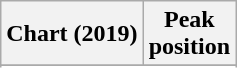<table class="wikitable sortable plainrowheaders" style="text-align:center;">
<tr>
<th scope="col">Chart (2019)</th>
<th scope="col">Peak<br>position</th>
</tr>
<tr>
</tr>
<tr>
</tr>
<tr>
</tr>
</table>
